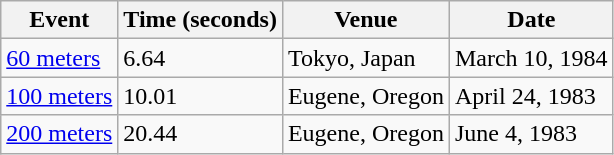<table class="wikitable">
<tr>
<th>Event</th>
<th>Time (seconds)</th>
<th>Venue</th>
<th>Date</th>
</tr>
<tr>
<td><a href='#'>60 meters</a></td>
<td>6.64</td>
<td>Tokyo, Japan</td>
<td>March 10, 1984</td>
</tr>
<tr>
<td><a href='#'>100 meters</a></td>
<td>10.01</td>
<td>Eugene, Oregon</td>
<td>April 24, 1983</td>
</tr>
<tr>
<td><a href='#'>200 meters</a></td>
<td>20.44</td>
<td>Eugene, Oregon</td>
<td>June 4, 1983</td>
</tr>
</table>
